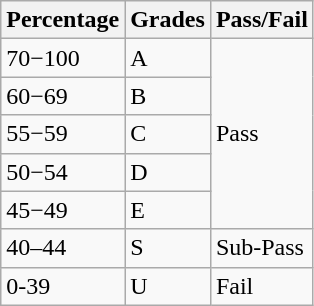<table class="wikitable">
<tr>
<th>Percentage</th>
<th>Grades</th>
<th>Pass/Fail</th>
</tr>
<tr>
<td>70−100</td>
<td>A</td>
<td rowspan="5">Pass</td>
</tr>
<tr>
<td>60−69</td>
<td>B</td>
</tr>
<tr>
<td>55−59</td>
<td>C</td>
</tr>
<tr>
<td>50−54</td>
<td>D</td>
</tr>
<tr>
<td>45−49</td>
<td>E</td>
</tr>
<tr>
<td>40–44</td>
<td>S</td>
<td>Sub-Pass</td>
</tr>
<tr>
<td>0-39</td>
<td>U</td>
<td>Fail</td>
</tr>
</table>
